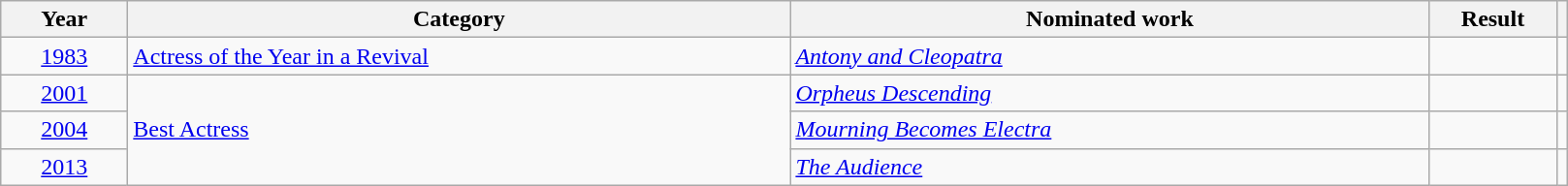<table class=wikitable>
<tr>
<th scope="col" style="width:5em;">Year</th>
<th scope="col" style="width:28em;">Category</th>
<th scope="col" style="width:27em;">Nominated work</th>
<th scope="col" style="width:5em;">Result</th>
<th></th>
</tr>
<tr>
<td style="text-align:center;"><a href='#'>1983</a></td>
<td><a href='#'>Actress of the Year in a Revival</a></td>
<td><em><a href='#'>Antony and Cleopatra</a></em></td>
<td></td>
<td style="text-align:center;"></td>
</tr>
<tr>
<td style="text-align:center;"><a href='#'>2001</a></td>
<td rowspan="3"><a href='#'>Best Actress</a></td>
<td><em><a href='#'>Orpheus Descending</a></em></td>
<td></td>
<td style="text-align:center;"></td>
</tr>
<tr>
<td style="text-align:center;"><a href='#'>2004</a></td>
<td><em><a href='#'>Mourning Becomes Electra</a></em></td>
<td></td>
<td style="text-align:center;"></td>
</tr>
<tr>
<td style="text-align:center;"><a href='#'>2013</a></td>
<td><em><a href='#'>The Audience</a></em></td>
<td></td>
<td style="text-align:center;"></td>
</tr>
</table>
